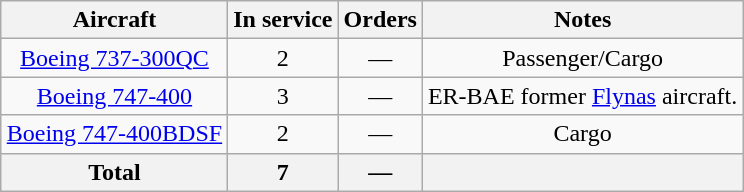<table class="wikitable" style="margin:0.5em auto; text-align:center">
<tr>
<th>Aircraft</th>
<th>In service</th>
<th>Orders</th>
<th>Notes</th>
</tr>
<tr>
<td><a href='#'>Boeing 737-300QC</a></td>
<td>2</td>
<td>—</td>
<td>Passenger/Cargo</td>
</tr>
<tr>
<td><a href='#'>Boeing 747-400</a></td>
<td>3</td>
<td>—</td>
<td>ER-BAE former <a href='#'>Flynas</a> aircraft.</td>
</tr>
<tr>
<td><a href='#'>Boeing 747-400BDSF</a></td>
<td>2</td>
<td>—</td>
<td>Cargo</td>
</tr>
<tr>
<th>Total</th>
<th>7</th>
<th>—</th>
<th></th>
</tr>
</table>
